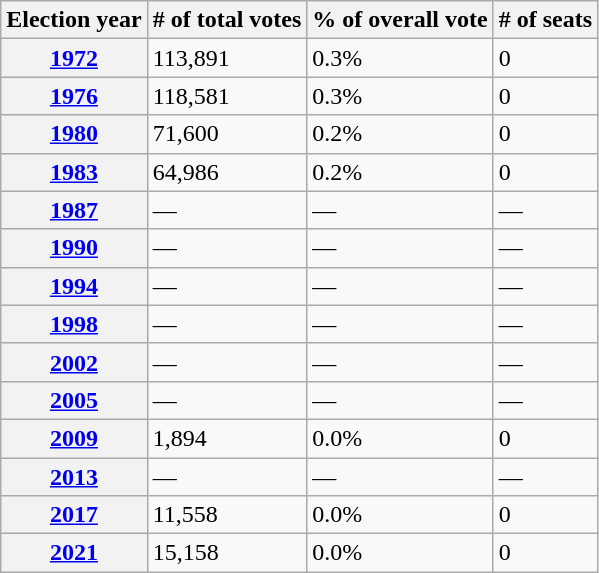<table class="wikitable">
<tr>
<th>Election year</th>
<th># of total votes</th>
<th>% of overall vote</th>
<th># of seats</th>
</tr>
<tr>
<th><a href='#'>1972</a></th>
<td>113,891</td>
<td>0.3%</td>
<td>0</td>
</tr>
<tr>
<th><a href='#'>1976</a></th>
<td>118,581</td>
<td>0.3%</td>
<td>0</td>
</tr>
<tr>
<th><a href='#'>1980</a></th>
<td>71,600</td>
<td>0.2%</td>
<td>0</td>
</tr>
<tr>
<th><a href='#'>1983</a></th>
<td>64,986</td>
<td>0.2%</td>
<td>0</td>
</tr>
<tr>
<th><a href='#'>1987</a></th>
<td>—</td>
<td>—</td>
<td>—</td>
</tr>
<tr>
<th><a href='#'>1990</a></th>
<td>—</td>
<td>—</td>
<td>—</td>
</tr>
<tr>
<th><a href='#'>1994</a></th>
<td>—</td>
<td>—</td>
<td>—</td>
</tr>
<tr>
<th><a href='#'>1998</a></th>
<td>—</td>
<td>—</td>
<td>—</td>
</tr>
<tr>
<th><a href='#'>2002</a></th>
<td>—</td>
<td>—</td>
<td>—</td>
</tr>
<tr>
<th><a href='#'>2005</a></th>
<td>—</td>
<td>—</td>
<td>—</td>
</tr>
<tr>
<th><a href='#'>2009</a></th>
<td>1,894</td>
<td>0.0%</td>
<td>0</td>
</tr>
<tr>
<th><a href='#'>2013</a></th>
<td>—</td>
<td>—</td>
<td>—</td>
</tr>
<tr>
<th><a href='#'>2017</a></th>
<td>11,558</td>
<td>0.0%</td>
<td>0</td>
</tr>
<tr>
<th><a href='#'>2021</a></th>
<td>15,158</td>
<td>0.0%</td>
<td>0</td>
</tr>
</table>
